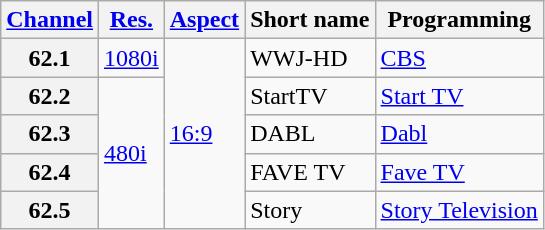<table class="wikitable">
<tr>
<th scope = "col"><a href='#'>Channel</a></th>
<th scope = "col"><a href='#'>Res.</a></th>
<th scope = "col"><a href='#'>Aspect</a></th>
<th scope = "col">Short name</th>
<th scope = "col">Programming</th>
</tr>
<tr>
<th scope = "row">62.1</th>
<td><a href='#'>1080i</a></td>
<td rowspan="5"><a href='#'>16:9</a></td>
<td>WWJ-HD</td>
<td><a href='#'>CBS</a></td>
</tr>
<tr>
<th scope = "row">62.2</th>
<td rowspan="4"><a href='#'>480i</a></td>
<td>StartTV</td>
<td><a href='#'>Start TV</a></td>
</tr>
<tr>
<th scope = "row">62.3</th>
<td>DABL</td>
<td><a href='#'>Dabl</a></td>
</tr>
<tr>
<th scope = "row">62.4</th>
<td>FAVE TV</td>
<td><a href='#'>Fave TV</a></td>
</tr>
<tr>
<th scope = "row">62.5</th>
<td>Story</td>
<td><a href='#'>Story Television</a></td>
</tr>
</table>
